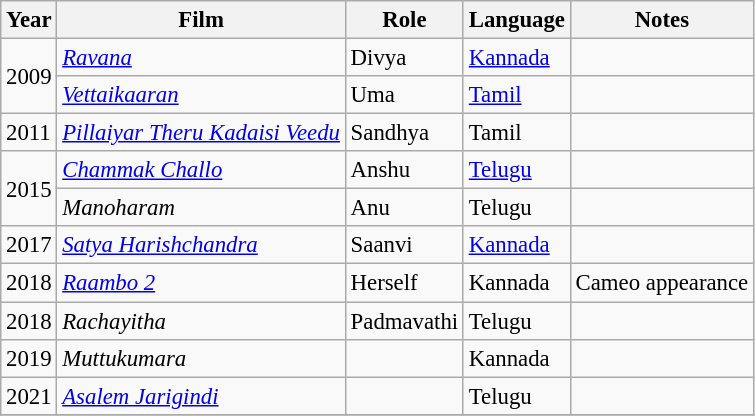<table class="wikitable" style="font-size: 95%;">
<tr>
<th>Year</th>
<th>Film</th>
<th>Role</th>
<th>Language</th>
<th>Notes</th>
</tr>
<tr>
<td rowspan="2">2009</td>
<td><em><a href='#'>Ravana</a></em></td>
<td>Divya</td>
<td><a href='#'>Kannada</a></td>
<td></td>
</tr>
<tr>
<td><em><a href='#'>Vettaikaaran</a></em></td>
<td>Uma</td>
<td><a href='#'>Tamil</a></td>
<td></td>
</tr>
<tr>
<td>2011</td>
<td><em><a href='#'>Pillaiyar Theru Kadaisi Veedu</a></em></td>
<td>Sandhya</td>
<td>Tamil</td>
<td></td>
</tr>
<tr>
<td rowspan="2">2015</td>
<td><em><a href='#'>Chammak Challo</a></em></td>
<td>Anshu</td>
<td><a href='#'>Telugu</a></td>
<td></td>
</tr>
<tr>
<td><em>Manoharam</em></td>
<td>Anu</td>
<td>Telugu</td>
<td></td>
</tr>
<tr>
<td>2017</td>
<td><em><a href='#'>Satya Harishchandra</a></em></td>
<td>Saanvi</td>
<td><a href='#'>Kannada</a></td>
<td></td>
</tr>
<tr>
<td>2018</td>
<td><em><a href='#'>Raambo 2</a></em></td>
<td>Herself</td>
<td>Kannada</td>
<td>Cameo appearance</td>
</tr>
<tr>
<td>2018</td>
<td><em>Rachayitha</em></td>
<td>Padmavathi</td>
<td>Telugu</td>
<td></td>
</tr>
<tr>
<td>2019</td>
<td><em>Muttukumara</em></td>
<td></td>
<td>Kannada</td>
<td></td>
</tr>
<tr>
<td>2021</td>
<td><em><a href='#'>Asalem Jarigindi</a></em></td>
<td></td>
<td>Telugu</td>
<td></td>
</tr>
<tr>
</tr>
</table>
